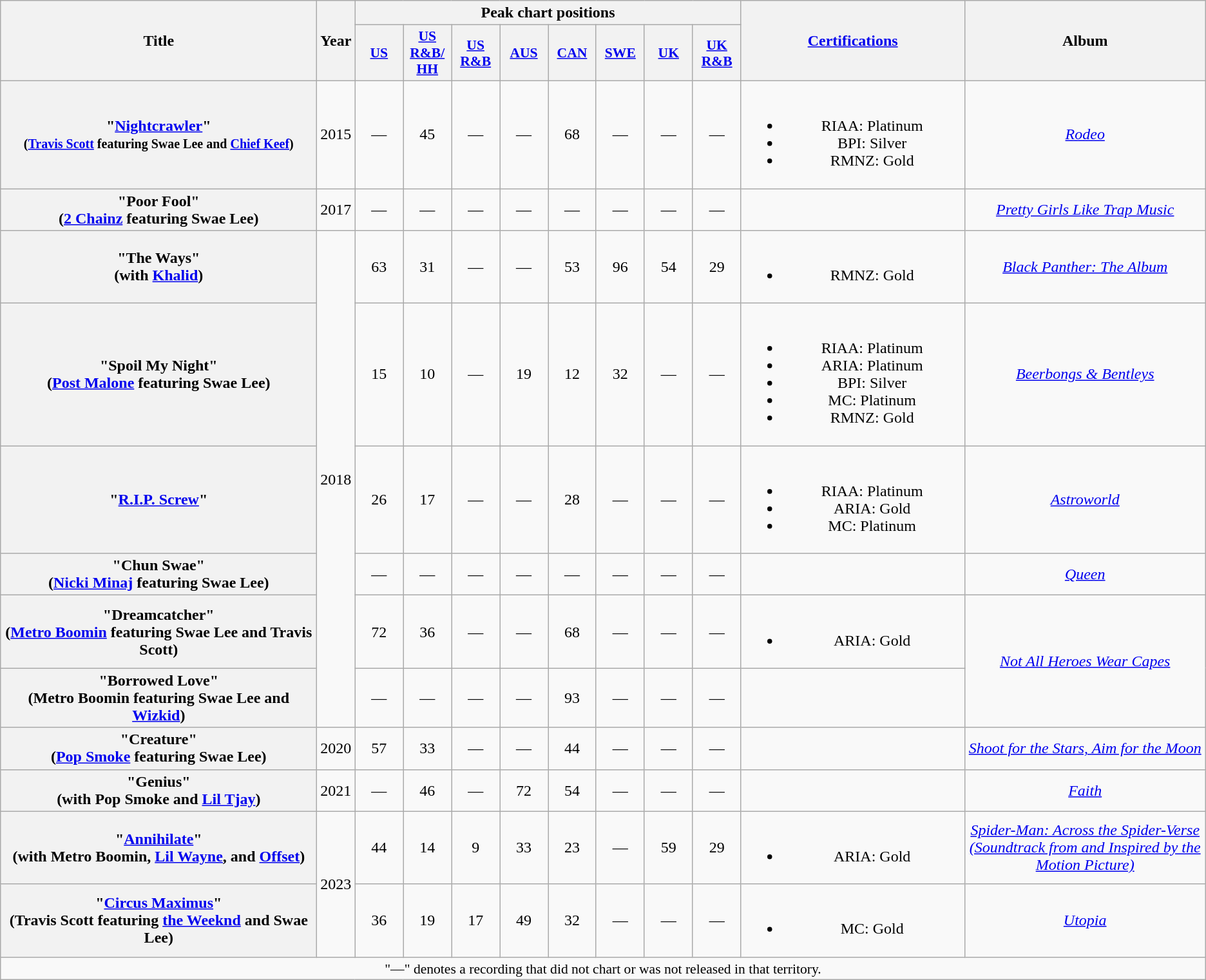<table class="wikitable plainrowheaders" style="text-align:center;">
<tr>
<th scope="col" rowspan="2" style="width:20em;">Title</th>
<th scope="col" rowspan="2">Year</th>
<th scope="col" colspan="8">Peak chart positions</th>
<th scope="col" rowspan="2" style="width:14em;"><a href='#'>Certifications</a></th>
<th scope="col" rowspan="2">Album</th>
</tr>
<tr>
<th scope="col" style="width:3em;font-size:90%;"><a href='#'>US</a><br></th>
<th scope="col" style="width:3em;font-size:90%;"><a href='#'>US<br>R&B/<br>HH</a><br></th>
<th scope="col" style="width:3em;font-size:90%;"><a href='#'>US<br>R&B</a><br></th>
<th scope="col" style="width:3em;font-size:90%;"><a href='#'>AUS</a><br></th>
<th scope="col" style="width:3em;font-size:90%;"><a href='#'>CAN</a><br></th>
<th scope="col" style="width:3em;font-size:90%;"><a href='#'>SWE</a><br></th>
<th scope="col" style="width:3em;font-size:90%;"><a href='#'>UK</a><br></th>
<th scope="col" style="width:3em;font-size:90%;"><a href='#'>UK<br>R&B</a><br></th>
</tr>
<tr>
<th scope="row">"<a href='#'>Nightcrawler</a>"<br><small>(<a href='#'>Travis Scott</a> featuring Swae Lee and <a href='#'>Chief Keef</a>)</small></th>
<td>2015</td>
<td>—</td>
<td>45</td>
<td>—</td>
<td>—</td>
<td>68</td>
<td>—</td>
<td>—</td>
<td>—</td>
<td><br><ul><li>RIAA: Platinum</li><li>BPI: Silver</li><li>RMNZ: Gold</li></ul></td>
<td><em><a href='#'>Rodeo</a></em></td>
</tr>
<tr>
<th scope="row">"Poor Fool"<br><span>(<a href='#'>2 Chainz</a> featuring Swae Lee)</span></th>
<td>2017</td>
<td>—</td>
<td>—</td>
<td>—</td>
<td>—</td>
<td>—</td>
<td>—</td>
<td>—</td>
<td>—</td>
<td></td>
<td><em><a href='#'>Pretty Girls Like Trap Music</a></em></td>
</tr>
<tr>
<th scope="row">"The Ways"<br><span>(with <a href='#'>Khalid</a>)</span></th>
<td rowspan="6">2018</td>
<td>63</td>
<td>31</td>
<td>—</td>
<td>—</td>
<td>53</td>
<td>96</td>
<td>54</td>
<td>29</td>
<td><br><ul><li>RMNZ: Gold</li></ul></td>
<td><em><a href='#'>Black Panther: The Album</a></em></td>
</tr>
<tr>
<th scope="row">"Spoil My Night"<br><span>(<a href='#'>Post Malone</a> featuring Swae Lee)</span></th>
<td>15</td>
<td>10</td>
<td>—</td>
<td>19</td>
<td>12</td>
<td>32</td>
<td>—</td>
<td>—</td>
<td><br><ul><li>RIAA: Platinum</li><li>ARIA: Platinum</li><li>BPI: Silver</li><li>MC: Platinum</li><li>RMNZ: Gold</li></ul></td>
<td><em><a href='#'>Beerbongs & Bentleys</a></em></td>
</tr>
<tr>
<th scope="row">"<a href='#'>R.I.P. Screw</a>"<br></th>
<td>26</td>
<td>17</td>
<td>—</td>
<td>—</td>
<td>28</td>
<td>—</td>
<td>—</td>
<td>—</td>
<td><br><ul><li>RIAA: Platinum</li><li>ARIA: Gold</li><li>MC: Platinum</li></ul></td>
<td><em><a href='#'>Astroworld</a></em></td>
</tr>
<tr>
<th scope="row">"Chun Swae"<br><span>(<a href='#'>Nicki Minaj</a> featuring Swae Lee)</span></th>
<td>—</td>
<td>—</td>
<td>—</td>
<td>—</td>
<td>—</td>
<td>—</td>
<td>—</td>
<td>—</td>
<td></td>
<td><em><a href='#'>Queen</a></em></td>
</tr>
<tr>
<th scope="row">"Dreamcatcher"<br><span>(<a href='#'>Metro Boomin</a> featuring Swae Lee and Travis Scott)</span></th>
<td>72</td>
<td>36</td>
<td>—</td>
<td>—</td>
<td>68</td>
<td>—</td>
<td>—</td>
<td>—</td>
<td><br><ul><li>ARIA: Gold</li></ul></td>
<td rowspan="2"><em><a href='#'>Not All Heroes Wear Capes</a></em></td>
</tr>
<tr>
<th scope="row">"Borrowed Love"<br><span>(Metro Boomin featuring Swae Lee and <a href='#'>Wizkid</a>)</span></th>
<td>—</td>
<td>—</td>
<td>—</td>
<td>—</td>
<td>93</td>
<td>—</td>
<td>—</td>
<td>—</td>
<td></td>
</tr>
<tr>
<th scope="row">"Creature"<br><span>(<a href='#'>Pop Smoke</a> featuring Swae Lee)</span></th>
<td>2020</td>
<td>57</td>
<td>33</td>
<td>—</td>
<td>—</td>
<td>44</td>
<td>—</td>
<td>—</td>
<td>—</td>
<td></td>
<td><em><a href='#'>Shoot for the Stars, Aim for the Moon</a></em></td>
</tr>
<tr>
<th scope="row">"Genius"<br><span>(with Pop Smoke and <a href='#'>Lil Tjay</a>)</span></th>
<td>2021</td>
<td>—</td>
<td>46</td>
<td>—</td>
<td>72</td>
<td>54</td>
<td>—</td>
<td>—</td>
<td>—</td>
<td></td>
<td><em><a href='#'>Faith</a></em></td>
</tr>
<tr>
<th scope="row">"<a href='#'>Annihilate</a>"<br><span>(with Metro Boomin, <a href='#'>Lil Wayne</a>, and <a href='#'>Offset</a>)</span></th>
<td rowspan="2">2023</td>
<td>44</td>
<td>14</td>
<td>9</td>
<td>33</td>
<td>23</td>
<td>—</td>
<td>59</td>
<td>29</td>
<td><br><ul><li>ARIA: Gold</li></ul></td>
<td><em><a href='#'>Spider-Man: Across the Spider-Verse (Soundtrack from and Inspired by the Motion Picture)</a></em></td>
</tr>
<tr>
<th scope="row">"<a href='#'>Circus Maximus</a>"<br><span>(Travis Scott featuring <a href='#'>the Weeknd</a> and Swae Lee)</span></th>
<td>36</td>
<td>19</td>
<td>17</td>
<td>49</td>
<td>32</td>
<td>—</td>
<td>—</td>
<td>—</td>
<td><br><ul><li>MC: Gold</li></ul></td>
<td><em><a href='#'>Utopia</a></em></td>
</tr>
<tr>
<td colspan="16" style="font-size:90%">"—" denotes a recording that did not chart or was not released in that territory.</td>
</tr>
</table>
